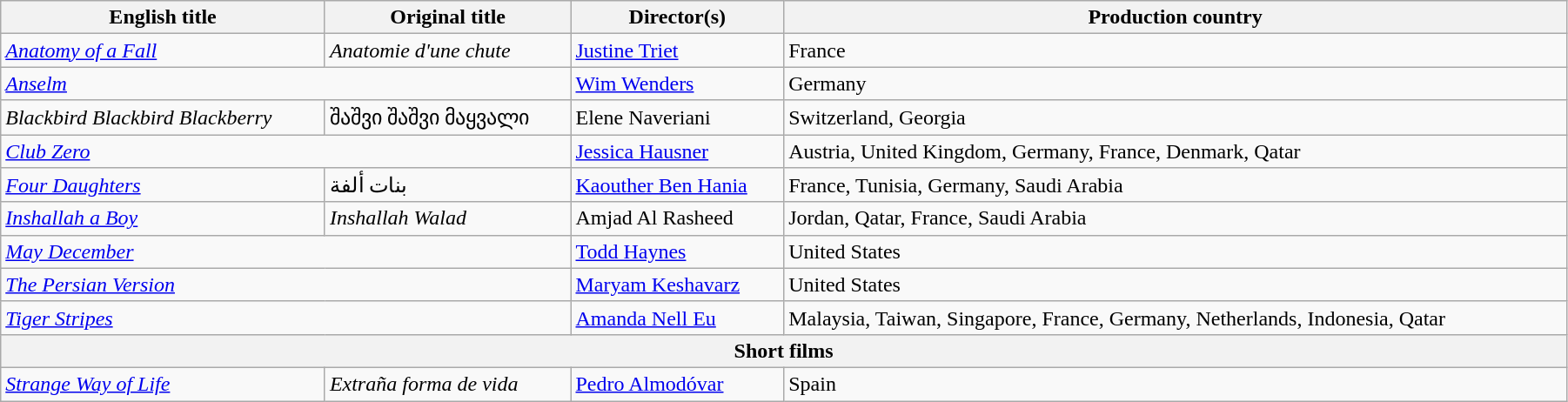<table class="wikitable" style="width:95%; margin-bottom:2px">
<tr>
<th>English title</th>
<th>Original title</th>
<th>Director(s)</th>
<th>Production country</th>
</tr>
<tr>
<td><em><a href='#'>Anatomy of a Fall</a></em></td>
<td><em>Anatomie d'une chute</em></td>
<td><a href='#'>Justine Triet</a></td>
<td>France</td>
</tr>
<tr>
<td colspan="2"><em><a href='#'>Anselm</a></em></td>
<td><a href='#'>Wim Wenders</a></td>
<td>Germany</td>
</tr>
<tr>
<td><em>Blackbird Blackbird Blackberry</em></td>
<td>შაშვი შაშვი მაყვალი</td>
<td>Elene Naveriani</td>
<td>Switzerland, Georgia</td>
</tr>
<tr>
<td colspan="2"><em><a href='#'>Club Zero</a></em></td>
<td><a href='#'>Jessica Hausner</a></td>
<td>Austria, United Kingdom, Germany, France, Denmark, Qatar</td>
</tr>
<tr>
<td><em><a href='#'>Four Daughters</a></em></td>
<td>بنات ألفة</td>
<td><a href='#'>Kaouther Ben Hania</a></td>
<td>France, Tunisia, Germany, Saudi Arabia</td>
</tr>
<tr>
<td><em><a href='#'>Inshallah a Boy</a></em></td>
<td><em>Inshallah Walad</em></td>
<td>Amjad Al Rasheed</td>
<td>Jordan, Qatar, France, Saudi Arabia</td>
</tr>
<tr>
<td colspan="2"><em><a href='#'>May December</a></em></td>
<td><a href='#'>Todd Haynes</a></td>
<td>United States</td>
</tr>
<tr>
<td colspan="2"><em><a href='#'>The Persian Version</a></em></td>
<td><a href='#'>Maryam Keshavarz</a></td>
<td>United States</td>
</tr>
<tr>
<td colspan="2"><em><a href='#'>Tiger Stripes</a></em></td>
<td><a href='#'>Amanda Nell Eu</a></td>
<td>Malaysia, Taiwan, Singapore, France, Germany, Netherlands, Indonesia, Qatar</td>
</tr>
<tr>
<th colspan="4">Short films</th>
</tr>
<tr>
<td><em><a href='#'>Strange Way of Life</a></em></td>
<td><em>Extraña forma de vida</em></td>
<td><a href='#'>Pedro Almodóvar</a></td>
<td>Spain</td>
</tr>
</table>
